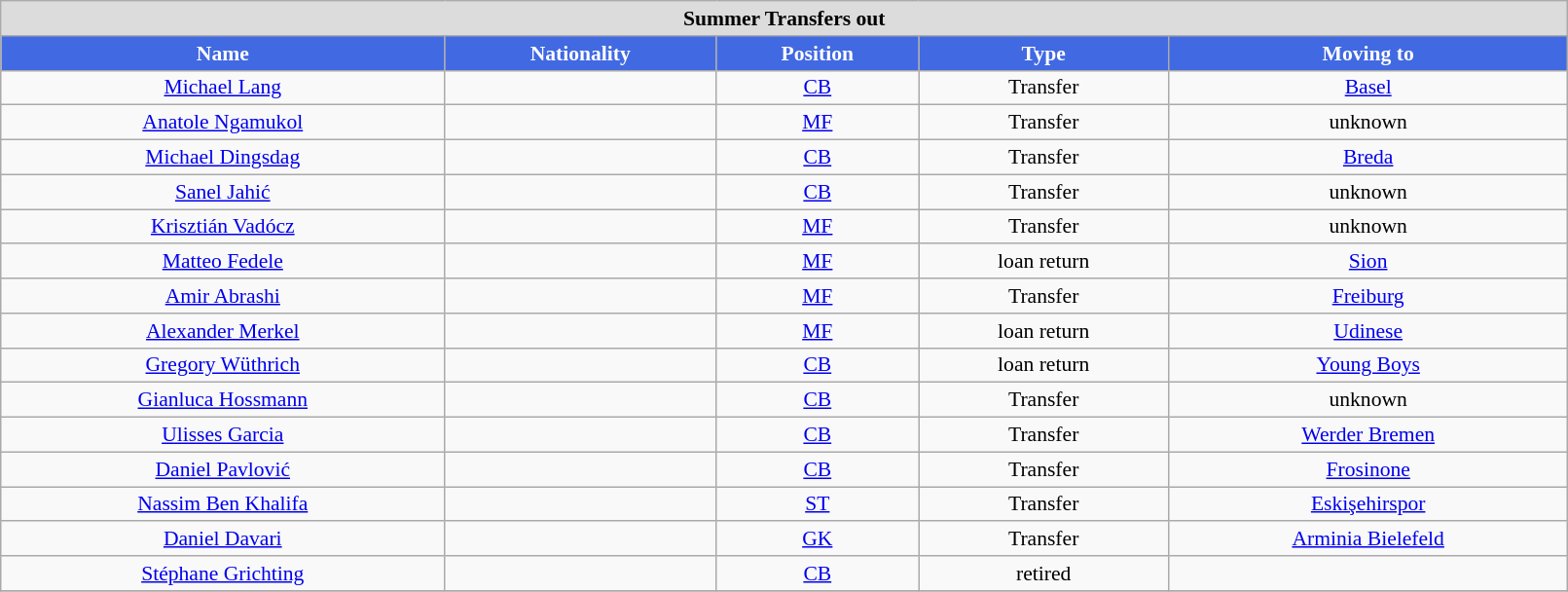<table class="wikitable"  style="text-align:center; font-size:90%; width:85%;">
<tr>
<th colspan="11"  style="background:#dcdcdc; text-align:center;">Summer Transfers out</th>
</tr>
<tr>
<th style="background:#4169E1; color:white; text-align:center;">Name</th>
<th style="background:#4169E1; color:white; text-align:center;">Nationality</th>
<th style="background:#4169E1; color:white; text-align:center;">Position</th>
<th style="background:#4169E1; color:white; text-align:center;">Type</th>
<th style="background:#4169E1; color:white; text-align:center;">Moving to</th>
</tr>
<tr>
<td><a href='#'>Michael Lang</a></td>
<td></td>
<td><a href='#'>CB</a></td>
<td>Transfer</td>
<td> <a href='#'>Basel</a></td>
</tr>
<tr>
<td><a href='#'>Anatole Ngamukol</a></td>
<td></td>
<td><a href='#'>MF</a></td>
<td>Transfer</td>
<td>unknown</td>
</tr>
<tr>
<td><a href='#'>Michael Dingsdag</a></td>
<td></td>
<td><a href='#'>CB</a></td>
<td>Transfer</td>
<td> <a href='#'>Breda</a></td>
</tr>
<tr>
<td><a href='#'>Sanel Jahić</a></td>
<td> </td>
<td><a href='#'>CB</a></td>
<td>Transfer</td>
<td>unknown</td>
</tr>
<tr>
<td><a href='#'>Krisztián Vadócz</a></td>
<td></td>
<td><a href='#'>MF</a></td>
<td>Transfer</td>
<td>unknown</td>
</tr>
<tr>
<td><a href='#'>Matteo Fedele</a></td>
<td></td>
<td><a href='#'>MF</a></td>
<td>loan return</td>
<td> <a href='#'>Sion</a></td>
</tr>
<tr>
<td><a href='#'>Amir Abrashi</a></td>
<td> </td>
<td><a href='#'>MF</a></td>
<td>Transfer</td>
<td> <a href='#'>Freiburg</a></td>
</tr>
<tr>
<td><a href='#'>Alexander Merkel</a></td>
<td></td>
<td><a href='#'>MF</a></td>
<td>loan return</td>
<td> <a href='#'>Udinese</a></td>
</tr>
<tr>
<td><a href='#'>Gregory Wüthrich</a></td>
<td></td>
<td><a href='#'>CB</a></td>
<td>loan return</td>
<td> <a href='#'>Young Boys</a></td>
</tr>
<tr>
<td><a href='#'>Gianluca Hossmann</a></td>
<td></td>
<td><a href='#'>CB</a></td>
<td>Transfer</td>
<td>unknown</td>
</tr>
<tr>
<td><a href='#'>Ulisses Garcia</a></td>
<td> </td>
<td><a href='#'>CB</a></td>
<td>Transfer</td>
<td> <a href='#'>Werder Bremen</a></td>
</tr>
<tr>
<td><a href='#'>Daniel Pavlović</a></td>
<td> </td>
<td><a href='#'>CB</a></td>
<td>Transfer</td>
<td> <a href='#'>Frosinone</a></td>
</tr>
<tr>
<td><a href='#'>Nassim Ben Khalifa</a></td>
<td> </td>
<td><a href='#'>ST</a></td>
<td>Transfer</td>
<td> <a href='#'>Eskişehirspor</a></td>
</tr>
<tr>
<td><a href='#'>Daniel Davari</a></td>
<td> </td>
<td><a href='#'>GK</a></td>
<td>Transfer</td>
<td> <a href='#'>Arminia Bielefeld</a></td>
</tr>
<tr>
<td><a href='#'>Stéphane Grichting</a></td>
<td></td>
<td><a href='#'>CB</a></td>
<td>retired</td>
<td></td>
</tr>
<tr>
</tr>
</table>
